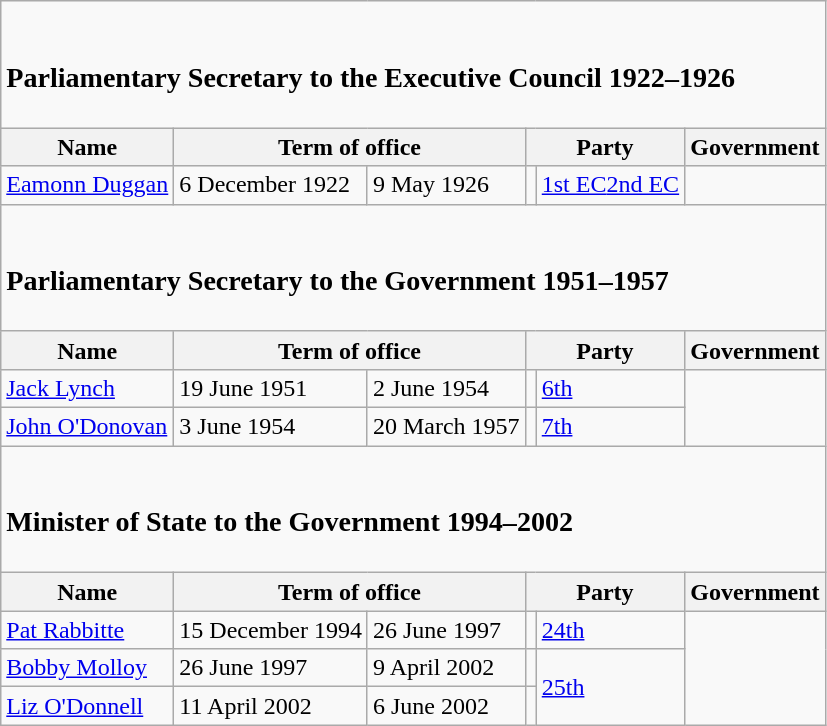<table class="wikitable">
<tr>
<td colspan=6><br><h3>Parliamentary Secretary to the Executive Council 1922–1926</h3></td>
</tr>
<tr>
<th>Name</th>
<th colspan=2>Term of office</th>
<th colspan=2>Party</th>
<th>Government</th>
</tr>
<tr>
<td><a href='#'>Eamonn Duggan</a></td>
<td>6 December 1922</td>
<td>9 May 1926</td>
<td></td>
<td><a href='#'>1st EC</a><a href='#'>2nd EC</a></td>
</tr>
<tr>
<td colspan=6><br><h3>Parliamentary Secretary to the Government 1951–1957</h3></td>
</tr>
<tr>
<th>Name</th>
<th colspan=2>Term of office</th>
<th colspan=2>Party</th>
<th>Government</th>
</tr>
<tr>
<td><a href='#'>Jack Lynch</a></td>
<td>19 June 1951</td>
<td>2 June 1954</td>
<td></td>
<td><a href='#'>6th</a></td>
</tr>
<tr>
<td><a href='#'>John O'Donovan</a></td>
<td>3 June 1954</td>
<td>20 March 1957</td>
<td></td>
<td><a href='#'>7th</a></td>
</tr>
<tr>
<td colspan=6><br><h3>Minister of State to the Government 1994–2002</h3></td>
</tr>
<tr>
<th>Name</th>
<th colspan=2>Term of office</th>
<th colspan=2>Party</th>
<th>Government</th>
</tr>
<tr>
<td><a href='#'>Pat Rabbitte</a></td>
<td>15 December 1994</td>
<td>26 June 1997</td>
<td></td>
<td><a href='#'>24th</a></td>
</tr>
<tr>
<td><a href='#'>Bobby Molloy</a></td>
<td>26 June 1997</td>
<td>9 April 2002</td>
<td></td>
<td rowspan=2><a href='#'>25th</a></td>
</tr>
<tr>
<td><a href='#'>Liz O'Donnell</a></td>
<td>11 April 2002</td>
<td>6 June 2002</td>
<td></td>
</tr>
</table>
